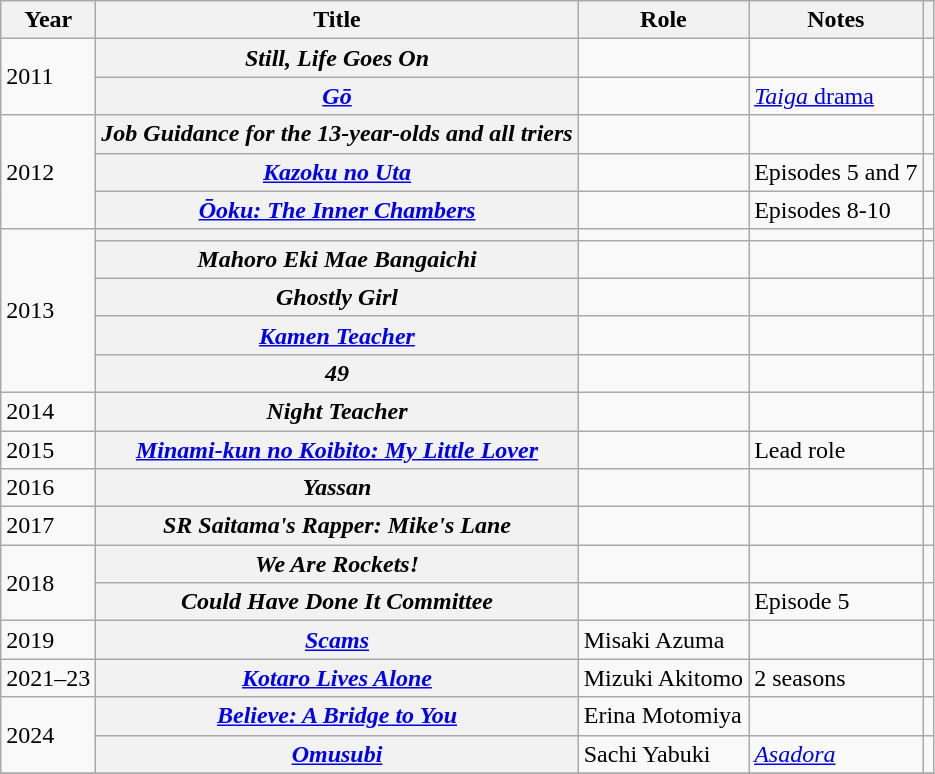<table class="wikitable plainrowheaders sortable" style="margin-right: 0;">
<tr>
<th scope="col">Year</th>
<th scope="col">Title</th>
<th scope="col">Role</th>
<th scope="col" class="unsortable">Notes</th>
<th scope="col" class="unsortable"></th>
</tr>
<tr>
<td rowspan="2">2011</td>
<th scope="row"><em>Still, Life Goes On</em></th>
<td></td>
<td></td>
<td style="text-align: center;"></td>
</tr>
<tr>
<th scope=row><em><a href='#'>Gō</a></em></th>
<td></td>
<td><a href='#'><em>Taiga</em> drama</a></td>
<td style="text-align: center;"></td>
</tr>
<tr>
<td rowspan="3">2012</td>
<th scope="row"><em>Job Guidance for the 13-year-olds and all triers</em></th>
<td></td>
<td></td>
<td style="text-align: center;"></td>
</tr>
<tr>
<th scope=row><em><a href='#'>Kazoku no Uta</a></em></th>
<td></td>
<td>Episodes 5 and 7</td>
<td style="text-align: center;"></td>
</tr>
<tr>
<th scope=row><em><a href='#'>Ōoku: The Inner Chambers</a></em></th>
<td></td>
<td>Episodes 8-10</td>
<td style="text-align: center;"></td>
</tr>
<tr>
<td rowspan="5">2013</td>
<th scope="row"><em></em></th>
<td></td>
<td></td>
<td style="text-align: center;"></td>
</tr>
<tr>
<th scope=row><em>Mahoro Eki Mae Bangaichi</em></th>
<td></td>
<td></td>
<td style="text-align: center;"></td>
</tr>
<tr>
<th scope=row><em>Ghostly Girl</em></th>
<td></td>
<td></td>
<td style="text-align: center;"></td>
</tr>
<tr>
<th scope=row><em><a href='#'>Kamen Teacher</a></em></th>
<td></td>
<td></td>
<td style="text-align: center;"></td>
</tr>
<tr>
<th scope=row><em>49</em></th>
<td></td>
<td></td>
<td style="text-align: center;"></td>
</tr>
<tr>
<td>2014</td>
<th scope="row"><em>Night Teacher</em></th>
<td></td>
<td></td>
<td style="text-align: center;"></td>
</tr>
<tr>
<td>2015</td>
<th scope="row"><em><a href='#'>Minami-kun no Koibito: My Little Lover</a></em></th>
<td></td>
<td>Lead role</td>
<td style="text-align: center;"></td>
</tr>
<tr>
<td>2016</td>
<th scope="row"><em>Yassan</em></th>
<td></td>
<td></td>
<td style="text-align: center;"></td>
</tr>
<tr>
<td>2017</td>
<th scope="row"><em>SR Saitama's Rapper: Mike's Lane</em></th>
<td></td>
<td></td>
<td style="text-align: center;"></td>
</tr>
<tr>
<td rowspan="2">2018</td>
<th scope="row"><em>We Are Rockets!</em></th>
<td></td>
<td></td>
<td style="text-align: center;"></td>
</tr>
<tr>
<th scope=row><em>Could Have Done It Committee</em></th>
<td></td>
<td>Episode 5</td>
<td style="text-align: center;"></td>
</tr>
<tr>
<td>2019</td>
<th scope="row"><em><a href='#'>Scams</a></em></th>
<td>Misaki Azuma</td>
<td></td>
<td style="text-align: center;"></td>
</tr>
<tr>
<td>2021–23</td>
<th scope="row"><em><a href='#'>Kotaro Lives Alone</a></em></th>
<td>Mizuki Akitomo</td>
<td>2 seasons</td>
<td style="text-align: center;"></td>
</tr>
<tr>
<td rowspan="2">2024</td>
<th scope="row"><em><a href='#'>Believe: A Bridge to You</a></em></th>
<td>Erina Motomiya</td>
<td></td>
<td style="text-align: center;"></td>
</tr>
<tr>
<th scope=row><em><a href='#'>Omusubi</a></em></th>
<td>Sachi Yabuki</td>
<td><em><a href='#'>Asadora</a></em></td>
<td style="text-align: center;"></td>
</tr>
<tr>
</tr>
</table>
